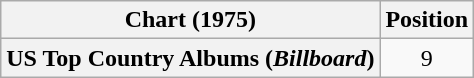<table class="wikitable plainrowheaders" style="text-align:center">
<tr>
<th scope="col">Chart (1975)</th>
<th scope="col">Position</th>
</tr>
<tr>
<th scope="row">US Top Country Albums (<em>Billboard</em>)</th>
<td>9</td>
</tr>
</table>
